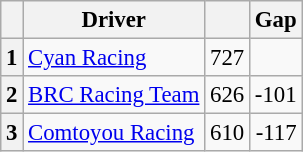<table class="wikitable" style="font-size: 95%;">
<tr>
<th></th>
<th>Driver</th>
<th></th>
<th>Gap</th>
</tr>
<tr>
<th>1</th>
<td> <a href='#'>Cyan Racing</a></td>
<td align="right">727</td>
<td align="right"></td>
</tr>
<tr>
<th>2</th>
<td> <a href='#'>BRC Racing Team</a></td>
<td align="right">626</td>
<td align="right">-101</td>
</tr>
<tr>
<th>3</th>
<td> <a href='#'>Comtoyou Racing</a></td>
<td align="right">610</td>
<td align="right">-117</td>
</tr>
</table>
